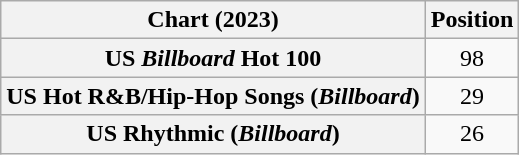<table class="wikitable sortable plainrowheaders" style="text-align:center">
<tr>
<th scope="col">Chart (2023)</th>
<th scope="col">Position</th>
</tr>
<tr>
<th scope="row">US <em>Billboard</em> Hot 100</th>
<td>98</td>
</tr>
<tr>
<th scope="row">US Hot R&B/Hip-Hop Songs (<em>Billboard</em>)</th>
<td>29</td>
</tr>
<tr>
<th scope="row">US Rhythmic (<em>Billboard</em>)</th>
<td>26</td>
</tr>
</table>
